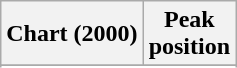<table class="wikitable sortable plainrowheaders" style="text-align:center">
<tr>
<th scope="col">Chart (2000)</th>
<th scope="col">Peak<br>position</th>
</tr>
<tr>
</tr>
<tr>
</tr>
</table>
